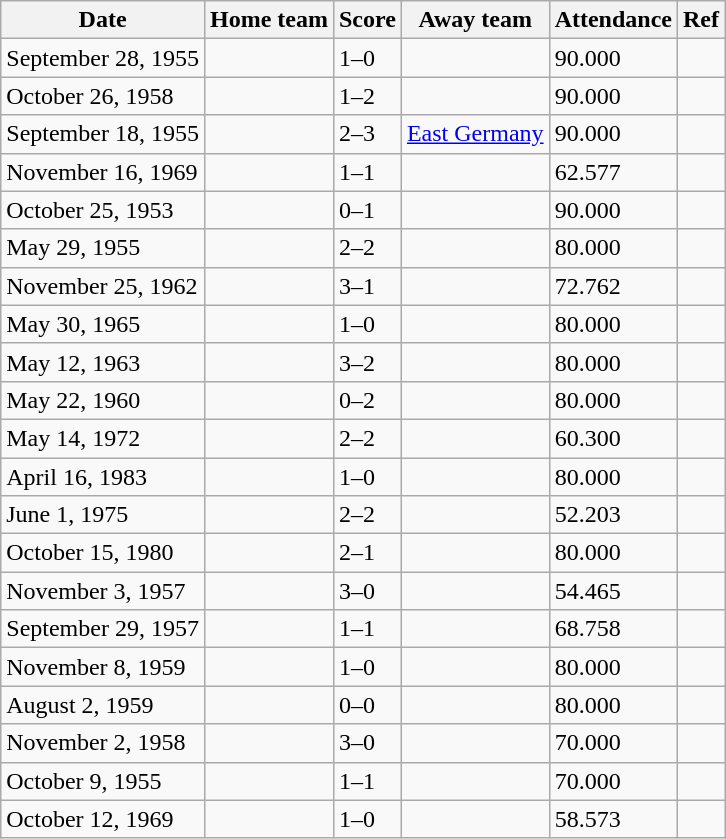<table class="wikitable">
<tr>
<th>Date</th>
<th>Home team</th>
<th>Score</th>
<th>Away team</th>
<th>Attendance</th>
<th>Ref</th>
</tr>
<tr>
<td>September 28, 1955</td>
<td></td>
<td>1–0</td>
<td></td>
<td>90.000</td>
<td></td>
</tr>
<tr>
<td>October 26, 1958</td>
<td></td>
<td>1–2</td>
<td></td>
<td>90.000</td>
<td></td>
</tr>
<tr>
<td>September 18, 1955</td>
<td></td>
<td>2–3</td>
<td> <a href='#'>East Germany</a></td>
<td>90.000</td>
<td></td>
</tr>
<tr>
<td>November 16, 1969</td>
<td></td>
<td>1–1</td>
<td></td>
<td>62.577</td>
<td></td>
</tr>
<tr>
<td>October 25, 1953</td>
<td></td>
<td>0–1</td>
<td></td>
<td>90.000</td>
<td></td>
</tr>
<tr>
<td>May 29, 1955</td>
<td></td>
<td>2–2</td>
<td></td>
<td>80.000</td>
<td></td>
</tr>
<tr>
<td>November 25, 1962</td>
<td></td>
<td>3–1</td>
<td></td>
<td>72.762</td>
<td></td>
</tr>
<tr>
<td>May 30, 1965</td>
<td></td>
<td>1–0</td>
<td></td>
<td>80.000</td>
<td></td>
</tr>
<tr>
<td>May 12, 1963</td>
<td></td>
<td>3–2</td>
<td></td>
<td>80.000</td>
<td></td>
</tr>
<tr>
<td>May 22, 1960</td>
<td></td>
<td>0–2</td>
<td></td>
<td>80.000</td>
<td></td>
</tr>
<tr>
<td>May 14, 1972</td>
<td></td>
<td>2–2</td>
<td></td>
<td>60.300</td>
<td></td>
</tr>
<tr>
<td>April 16, 1983</td>
<td></td>
<td>1–0</td>
<td></td>
<td>80.000</td>
<td></td>
</tr>
<tr>
<td>June 1, 1975</td>
<td></td>
<td>2–2</td>
<td></td>
<td>52.203</td>
<td></td>
</tr>
<tr>
<td>October 15, 1980</td>
<td></td>
<td>2–1</td>
<td></td>
<td>80.000</td>
<td></td>
</tr>
<tr>
<td>November 3, 1957</td>
<td></td>
<td>3–0</td>
<td></td>
<td>54.465</td>
<td></td>
</tr>
<tr>
<td>September 29, 1957</td>
<td></td>
<td>1–1</td>
<td></td>
<td>68.758</td>
<td></td>
</tr>
<tr>
<td>November 8, 1959</td>
<td></td>
<td>1–0</td>
<td></td>
<td>80.000</td>
<td></td>
</tr>
<tr>
<td>August 2, 1959</td>
<td></td>
<td>0–0</td>
<td></td>
<td>80.000</td>
<td></td>
</tr>
<tr>
<td>November 2, 1958</td>
<td></td>
<td>3–0</td>
<td></td>
<td>70.000</td>
<td></td>
</tr>
<tr>
<td>October 9, 1955</td>
<td></td>
<td>1–1</td>
<td></td>
<td>70.000</td>
<td></td>
</tr>
<tr>
<td>October 12, 1969</td>
<td></td>
<td>1–0</td>
<td></td>
<td>58.573</td>
<td></td>
</tr>
</table>
